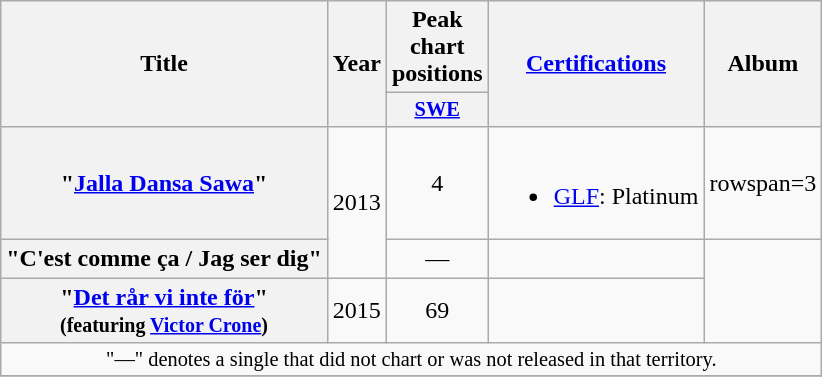<table class="wikitable plainrowheaders" style="text-align:center;">
<tr>
<th scope="col" rowspan="2">Title</th>
<th scope="col" rowspan="2">Year</th>
<th scope="col" colspan="1">Peak chart positions</th>
<th scope="col" rowspan="2"><a href='#'>Certifications</a></th>
<th scope="col" rowspan="2">Album</th>
</tr>
<tr>
<th scope="col" style="width:3em;font-size:85%;"><a href='#'>SWE</a><br></th>
</tr>
<tr>
<th scope="row">"<a href='#'>Jalla Dansa Sawa</a>"</th>
<td rowspan=2>2013</td>
<td>4</td>
<td><br><ul><li><a href='#'>GLF</a>: Platinum</li></ul></td>
<td>rowspan=3 </td>
</tr>
<tr>
<th scope="row">"C'est comme ça / Jag ser dig"</th>
<td>—</td>
<td></td>
</tr>
<tr>
<th scope="row">"<a href='#'>Det rår vi inte för</a>" <br><small>(featuring <a href='#'>Victor Crone</a>)</small></th>
<td>2015</td>
<td>69</td>
<td></td>
</tr>
<tr>
<td colspan="10" style="font-size:85%">"—" denotes a single that did not chart or was not released in that territory.</td>
</tr>
<tr>
</tr>
</table>
